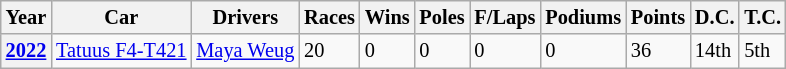<table class="wikitable" style="font-size:85%">
<tr>
<th>Year</th>
<th>Car</th>
<th>Drivers</th>
<th>Races</th>
<th>Wins</th>
<th>Poles</th>
<th>F/Laps</th>
<th>Podiums</th>
<th>Points</th>
<th>D.C.</th>
<th>T.C.</th>
</tr>
<tr>
<th><a href='#'>2022</a></th>
<td><a href='#'>Tatuus F4-T421</a></td>
<td> <a href='#'>Maya Weug</a></td>
<td>20</td>
<td>0</td>
<td>0</td>
<td>0</td>
<td>0</td>
<td>36</td>
<td>14th</td>
<td>5th</td>
</tr>
</table>
